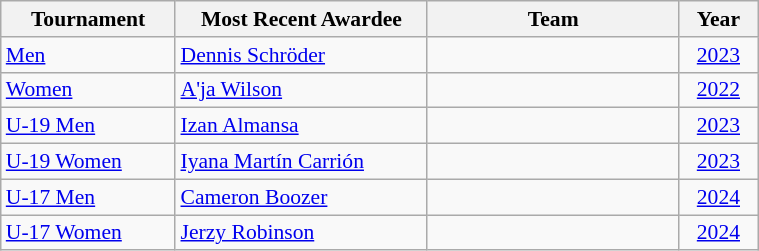<table class="wikitable" style="width: 40%; font-size:90%">
<tr>
<th width=10%>Tournament</th>
<th width=20%>Most Recent Awardee</th>
<th width=20%>Team</th>
<th width=5%>Year</th>
</tr>
<tr>
<td><a href='#'>Men</a></td>
<td><a href='#'>Dennis Schröder</a></td>
<td></td>
<td align=center><a href='#'>2023</a></td>
</tr>
<tr>
<td><a href='#'>Women</a></td>
<td><a href='#'>A'ja Wilson</a></td>
<td></td>
<td align=center><a href='#'>2022</a></td>
</tr>
<tr>
<td><a href='#'>U-19 Men</a></td>
<td><a href='#'>Izan Almansa</a></td>
<td></td>
<td align=center><a href='#'>2023</a></td>
</tr>
<tr>
<td><a href='#'>U-19 Women</a></td>
<td><a href='#'>Iyana Martín Carrión</a></td>
<td></td>
<td align=center><a href='#'>2023</a></td>
</tr>
<tr>
<td><a href='#'>U-17 Men</a></td>
<td><a href='#'>Cameron Boozer</a></td>
<td></td>
<td align=center><a href='#'>2024</a></td>
</tr>
<tr>
<td><a href='#'>U-17 Women</a></td>
<td><a href='#'>Jerzy Robinson</a></td>
<td></td>
<td align=center><a href='#'>2024</a></td>
</tr>
</table>
